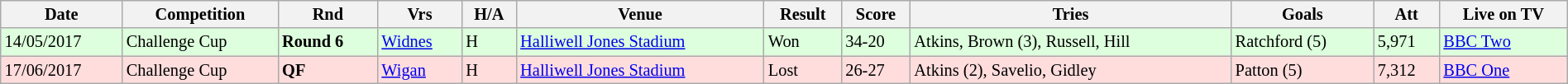<table class="wikitable" style="font-size:85%;" width="100%">
<tr>
<th>Date</th>
<th>Competition</th>
<th>Rnd</th>
<th>Vrs</th>
<th>H/A</th>
<th>Venue</th>
<th>Result</th>
<th>Score</th>
<th>Tries</th>
<th>Goals</th>
<th>Att</th>
<th>Live on TV</th>
</tr>
<tr style="background:#ddffdd;" width=20 |>
<td>14/05/2017</td>
<td>Challenge Cup</td>
<td><strong>Round 6</strong></td>
<td> <a href='#'>Widnes</a></td>
<td>H</td>
<td><a href='#'>Halliwell Jones Stadium</a></td>
<td>Won</td>
<td>34-20</td>
<td>Atkins, Brown (3), Russell, Hill</td>
<td>Ratchford (5)</td>
<td>5,971</td>
<td><a href='#'>BBC Two</a></td>
</tr>
<tr style="background:#ffdddd;" width=20 |>
<td>17/06/2017</td>
<td>Challenge Cup</td>
<td><strong>QF</strong></td>
<td> <a href='#'>Wigan</a></td>
<td>H</td>
<td><a href='#'>Halliwell Jones Stadium</a></td>
<td>Lost</td>
<td>26-27</td>
<td>Atkins (2), Savelio, Gidley</td>
<td>Patton (5)</td>
<td>7,312</td>
<td><a href='#'>BBC One</a></td>
</tr>
</table>
